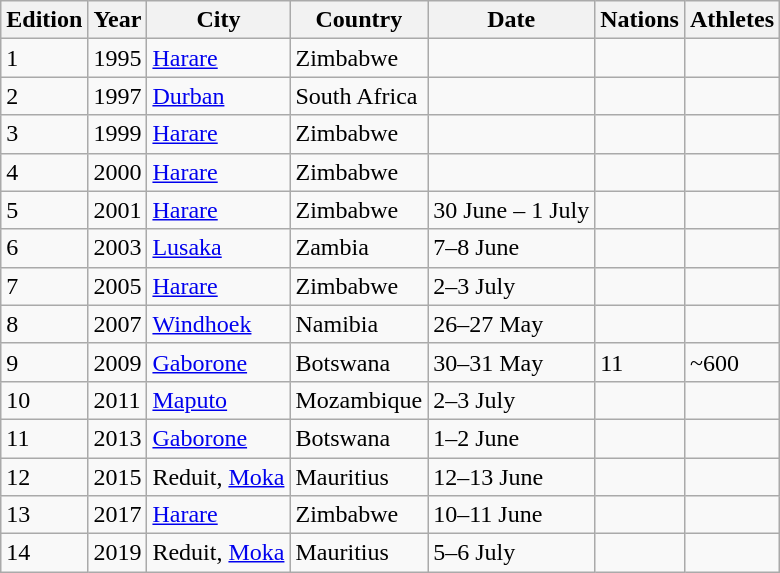<table class="wikitable">
<tr>
<th>Edition</th>
<th>Year</th>
<th>City</th>
<th>Country</th>
<th>Date</th>
<th>Nations</th>
<th>Athletes</th>
</tr>
<tr>
<td>1</td>
<td>1995</td>
<td><a href='#'>Harare</a></td>
<td>Zimbabwe</td>
<td></td>
<td></td>
<td></td>
</tr>
<tr>
<td>2</td>
<td>1997</td>
<td><a href='#'>Durban</a></td>
<td>South Africa</td>
<td></td>
<td></td>
<td></td>
</tr>
<tr>
<td>3</td>
<td>1999</td>
<td><a href='#'>Harare</a></td>
<td>Zimbabwe</td>
<td></td>
<td></td>
<td></td>
</tr>
<tr>
<td>4</td>
<td>2000</td>
<td><a href='#'>Harare</a></td>
<td>Zimbabwe</td>
<td></td>
<td></td>
<td></td>
</tr>
<tr>
<td>5</td>
<td>2001</td>
<td><a href='#'>Harare</a></td>
<td>Zimbabwe</td>
<td>30 June – 1 July</td>
<td></td>
<td></td>
</tr>
<tr>
<td>6</td>
<td>2003</td>
<td><a href='#'>Lusaka</a></td>
<td>Zambia</td>
<td>7–8 June</td>
<td></td>
<td></td>
</tr>
<tr>
<td>7</td>
<td>2005</td>
<td><a href='#'>Harare</a></td>
<td>Zimbabwe</td>
<td>2–3 July</td>
<td></td>
<td></td>
</tr>
<tr>
<td>8</td>
<td>2007</td>
<td><a href='#'>Windhoek</a></td>
<td>Namibia</td>
<td>26–27 May</td>
<td></td>
<td></td>
</tr>
<tr>
<td>9</td>
<td>2009</td>
<td><a href='#'>Gaborone</a></td>
<td>Botswana</td>
<td>30–31 May</td>
<td>11</td>
<td>~600 </td>
</tr>
<tr>
<td>10</td>
<td>2011</td>
<td><a href='#'>Maputo</a></td>
<td>Mozambique</td>
<td>2–3 July</td>
<td></td>
<td></td>
</tr>
<tr>
<td>11</td>
<td>2013</td>
<td><a href='#'>Gaborone</a></td>
<td>Botswana</td>
<td>1–2 June</td>
<td></td>
<td></td>
</tr>
<tr>
<td>12</td>
<td>2015</td>
<td>Reduit, <a href='#'>Moka</a></td>
<td>Mauritius</td>
<td>12–13 June</td>
<td></td>
<td></td>
</tr>
<tr>
<td>13</td>
<td>2017</td>
<td><a href='#'>Harare</a></td>
<td>Zimbabwe</td>
<td>10–11 June</td>
<td></td>
<td></td>
</tr>
<tr>
<td>14</td>
<td>2019</td>
<td>Reduit, <a href='#'>Moka</a></td>
<td>Mauritius</td>
<td>5–6 July</td>
<td></td>
<td></td>
</tr>
</table>
